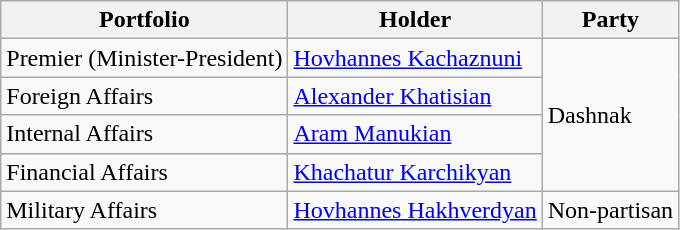<table class="wikitable">
<tr>
<th>Portfolio</th>
<th>Holder</th>
<th>Party</th>
</tr>
<tr>
<td>Premier (Minister-President)</td>
<td><a href='#'>Hovhannes Kachaznuni</a></td>
<td rowspan="4">Dashnak</td>
</tr>
<tr>
<td>Foreign Affairs</td>
<td><a href='#'>Alexander Khatisian</a></td>
</tr>
<tr>
<td>Internal Affairs</td>
<td><a href='#'>Aram Manukian</a></td>
</tr>
<tr>
<td>Financial Affairs</td>
<td><a href='#'>Khachatur Karchikyan</a></td>
</tr>
<tr>
<td>Military Affairs</td>
<td><a href='#'>Hovhannes Hakhverdyan</a></td>
<td>Non-partisan</td>
</tr>
</table>
